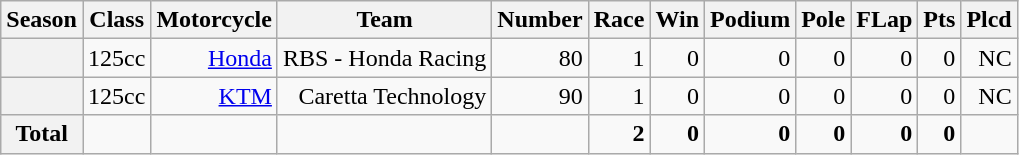<table class="wikitable">
<tr>
<th>Season</th>
<th>Class</th>
<th>Motorcycle</th>
<th>Team</th>
<th>Number</th>
<th>Race</th>
<th>Win</th>
<th>Podium</th>
<th>Pole</th>
<th>FLap</th>
<th>Pts</th>
<th>Plcd</th>
</tr>
<tr align="right">
<th></th>
<td>125cc</td>
<td><a href='#'>Honda</a></td>
<td>RBS - Honda Racing</td>
<td>80</td>
<td>1</td>
<td>0</td>
<td>0</td>
<td>0</td>
<td>0</td>
<td>0</td>
<td>NC</td>
</tr>
<tr align="right">
<th></th>
<td>125cc</td>
<td><a href='#'>KTM</a></td>
<td>Caretta Technology</td>
<td>90</td>
<td>1</td>
<td>0</td>
<td>0</td>
<td>0</td>
<td>0</td>
<td>0</td>
<td>NC</td>
</tr>
<tr align="right">
<th>Total</th>
<td></td>
<td></td>
<td></td>
<td></td>
<td><strong>2</strong></td>
<td><strong>0</strong></td>
<td><strong>0</strong></td>
<td><strong>0</strong></td>
<td><strong>0</strong></td>
<td><strong>0</strong></td>
<td></td>
</tr>
</table>
